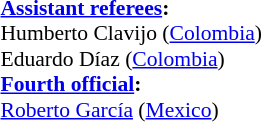<table width=50% style="font-size: 90%">
<tr>
<td><br><strong><a href='#'>Assistant referees</a>:</strong>
<br>Humberto Clavijo (<a href='#'>Colombia</a>)
<br>Eduardo Díaz (<a href='#'>Colombia</a>)
<br><strong><a href='#'>Fourth official</a>:</strong>
<br><a href='#'>Roberto García</a> (<a href='#'>Mexico</a>)</td>
</tr>
</table>
